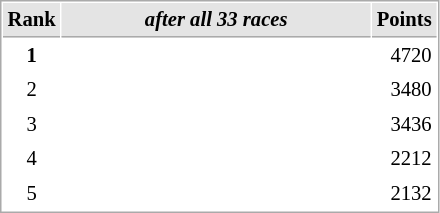<table cellspacing="1" cellpadding="3" style="border:1px solid #AAAAAA;font-size:86%">
<tr bgcolor="#E4E4E4">
<th style="border-bottom:1px solid #AAAAAA" width=10>Rank</th>
<th style="border-bottom:1px solid #AAAAAA" width=200><strong><em>after all 33 races</em></strong></th>
<th style="border-bottom:1px solid #AAAAAA" width=20>Points</th>
</tr>
<tr>
<td align="center"><strong>1</strong></td>
<td><strong></strong></td>
<td align="right">4720</td>
</tr>
<tr>
<td align="center">2</td>
<td></td>
<td align="right">3480</td>
</tr>
<tr>
<td align="center">3</td>
<td></td>
<td align="right">3436</td>
</tr>
<tr>
<td align="center">4</td>
<td></td>
<td align="right">2212</td>
</tr>
<tr>
<td align="center">5</td>
<td></td>
<td align="right">2132</td>
</tr>
</table>
